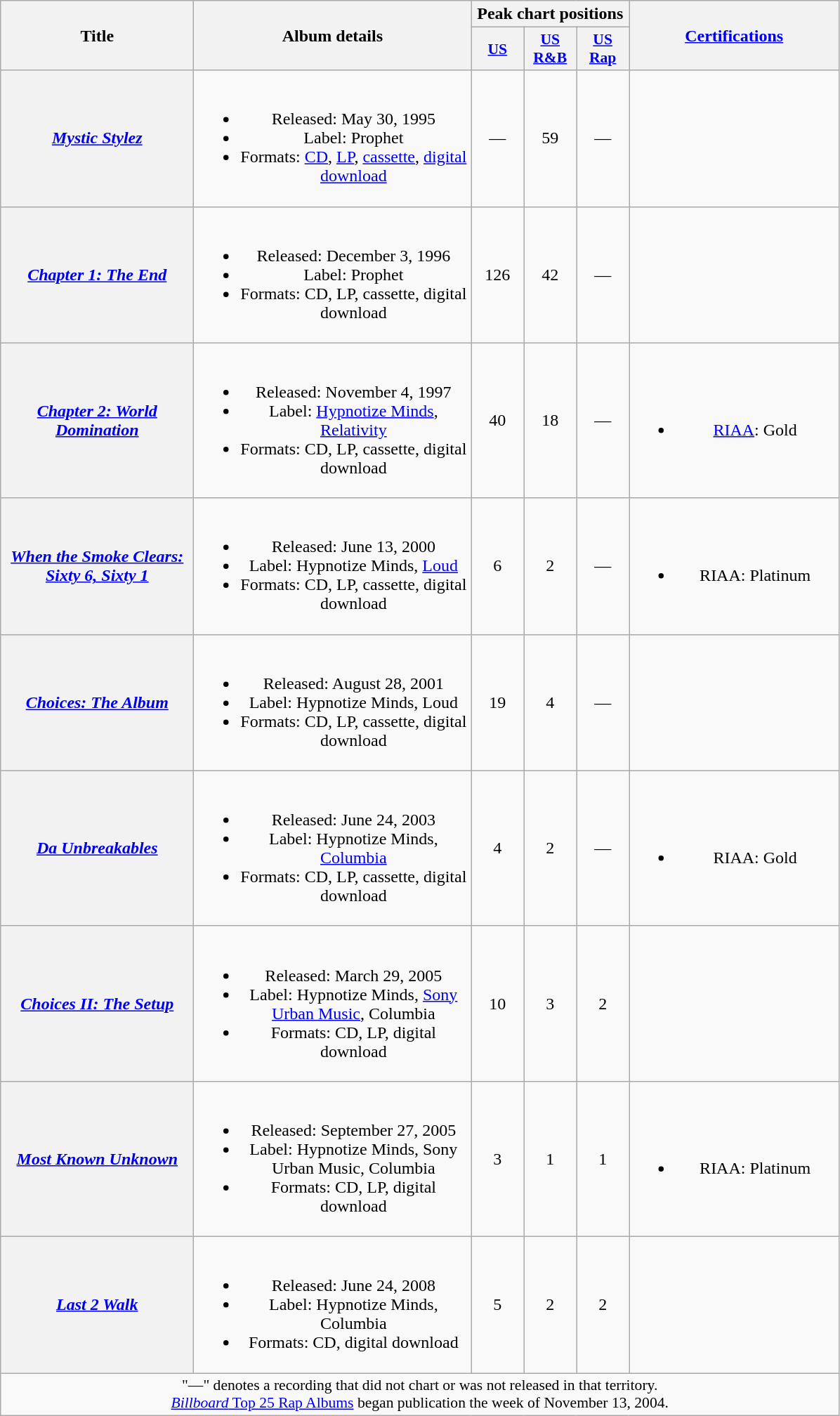<table class="wikitable plainrowheaders" style="text-align:center;">
<tr>
<th scope="col" rowspan="2" style="width:11em;">Title</th>
<th scope="col" rowspan="2" style="width:16em;">Album details</th>
<th scope="col" colspan="3">Peak chart positions</th>
<th scope="col" rowspan="2" style="width:12em;"><a href='#'>Certifications</a></th>
</tr>
<tr>
<th scope="col" style="width:3em;font-size:90%;"><a href='#'>US</a><br></th>
<th scope="col" style="width:3em;font-size:90%;"><a href='#'>US<br>R&B</a><br></th>
<th scope="col" style="width:3em;font-size:90%;"><a href='#'>US<br>Rap</a><br></th>
</tr>
<tr>
<th scope="row"><em><a href='#'>Mystic Stylez</a></em></th>
<td><br><ul><li>Released: May 30, 1995</li><li>Label: Prophet</li><li>Formats: <a href='#'>CD</a>, <a href='#'>LP</a>, <a href='#'>cassette</a>, <a href='#'>digital download</a></li></ul></td>
<td>—</td>
<td>59</td>
<td>—</td>
<td></td>
</tr>
<tr>
<th scope="row"><em><a href='#'>Chapter 1: The End</a></em></th>
<td><br><ul><li>Released: December 3, 1996</li><li>Label: Prophet</li><li>Formats: CD, LP, cassette, digital download</li></ul></td>
<td>126</td>
<td>42</td>
<td>—</td>
<td></td>
</tr>
<tr>
<th scope="row"><em><a href='#'>Chapter 2: World Domination</a></em></th>
<td><br><ul><li>Released: November 4, 1997</li><li>Label: <a href='#'>Hypnotize Minds</a>, <a href='#'>Relativity</a></li><li>Formats: CD, LP, cassette, digital download</li></ul></td>
<td>40</td>
<td>18</td>
<td>—</td>
<td><br><ul><li><a href='#'>RIAA</a>: Gold</li></ul></td>
</tr>
<tr>
<th scope="row"><em><a href='#'>When the Smoke Clears: Sixty 6, Sixty 1</a></em></th>
<td><br><ul><li>Released: June 13, 2000</li><li>Label: Hypnotize Minds, <a href='#'>Loud</a></li><li>Formats: CD, LP, cassette, digital download</li></ul></td>
<td>6</td>
<td>2</td>
<td>—</td>
<td><br><ul><li>RIAA: Platinum</li></ul></td>
</tr>
<tr>
<th scope="row"><em><a href='#'>Choices: The Album</a></em></th>
<td><br><ul><li>Released: August 28, 2001</li><li>Label: Hypnotize Minds, Loud</li><li>Formats: CD, LP, cassette, digital download</li></ul></td>
<td>19</td>
<td>4</td>
<td>—</td>
<td></td>
</tr>
<tr>
<th scope="row"><em><a href='#'>Da Unbreakables</a></em></th>
<td><br><ul><li>Released: June 24, 2003</li><li>Label: Hypnotize Minds, <a href='#'>Columbia</a></li><li>Formats: CD, LP, cassette, digital download</li></ul></td>
<td>4</td>
<td>2</td>
<td>—</td>
<td><br><ul><li>RIAA: Gold</li></ul></td>
</tr>
<tr>
<th scope="row"><em><a href='#'>Choices II: The Setup</a></em></th>
<td><br><ul><li>Released: March 29, 2005</li><li>Label: Hypnotize Minds, <a href='#'>Sony Urban Music</a>, Columbia</li><li>Formats: CD, LP, digital download</li></ul></td>
<td>10</td>
<td>3</td>
<td>2</td>
<td></td>
</tr>
<tr>
<th scope="row"><em><a href='#'>Most Known Unknown</a></em></th>
<td><br><ul><li>Released: September 27, 2005</li><li>Label: Hypnotize Minds, Sony Urban Music, Columbia</li><li>Formats: CD, LP, digital download</li></ul></td>
<td>3</td>
<td>1</td>
<td>1</td>
<td><br><ul><li>RIAA: Platinum</li></ul></td>
</tr>
<tr>
<th scope="row"><em><a href='#'>Last 2 Walk</a></em></th>
<td><br><ul><li>Released: June 24, 2008</li><li>Label: Hypnotize Minds, Columbia</li><li>Formats: CD, digital download</li></ul></td>
<td>5</td>
<td>2</td>
<td>2</td>
<td></td>
</tr>
<tr>
<td colspan="11" style="font-size:90%">"—" denotes a recording that did not chart or was not released in that territory.<br><a href='#'><em>Billboard</em> Top 25 Rap Albums</a> began publication the week of November 13, 2004.</td>
</tr>
</table>
